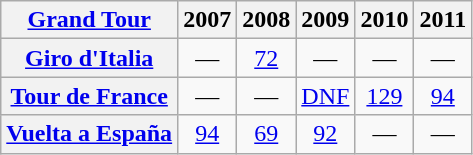<table class="wikitable plainrowheaders">
<tr>
<th scope="col"><a href='#'>Grand Tour</a></th>
<th scope="col">2007</th>
<th scope="col">2008</th>
<th scope="col">2009</th>
<th scope="col">2010</th>
<th scope="col">2011</th>
</tr>
<tr style="text-align:center;">
<th scope="row"> <a href='#'>Giro d'Italia</a></th>
<td>—</td>
<td><a href='#'>72</a></td>
<td>—</td>
<td>—</td>
<td>—</td>
</tr>
<tr style="text-align:center;">
<th scope="row"> <a href='#'>Tour de France</a></th>
<td>—</td>
<td>—</td>
<td><a href='#'>DNF</a></td>
<td><a href='#'>129</a></td>
<td><a href='#'>94</a></td>
</tr>
<tr style="text-align:center;">
<th scope="row"> <a href='#'>Vuelta a España</a></th>
<td><a href='#'>94</a></td>
<td><a href='#'>69</a></td>
<td><a href='#'>92</a></td>
<td>—</td>
<td>—</td>
</tr>
</table>
